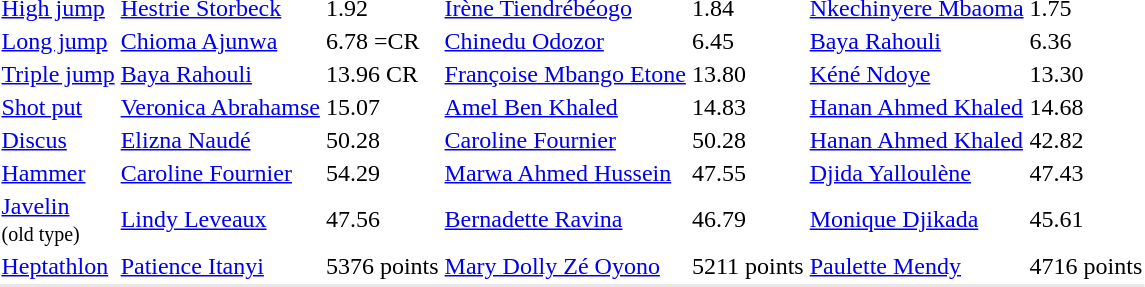<table>
<tr>
<td><a href='#'>High jump</a></td>
<td><a href='#'>Hestrie Storbeck</a> <br> </td>
<td>1.92</td>
<td><a href='#'>Irène Tiendrébéogo</a>  <br> </td>
<td>1.84</td>
<td><a href='#'>Nkechinyere Mbaoma</a> <br></td>
<td>1.75</td>
</tr>
<tr>
<td><a href='#'>Long jump</a></td>
<td><a href='#'>Chioma Ajunwa</a> <br> </td>
<td>6.78 =CR</td>
<td><a href='#'>Chinedu Odozor</a> <br> </td>
<td>6.45</td>
<td><a href='#'>Baya Rahouli</a> <br> </td>
<td>6.36</td>
</tr>
<tr>
<td><a href='#'>Triple jump</a></td>
<td><a href='#'>Baya Rahouli</a> <br> </td>
<td>13.96 CR</td>
<td><a href='#'>Françoise Mbango Etone</a> <br> </td>
<td>13.80</td>
<td><a href='#'>Kéné Ndoye</a>  <br> </td>
<td>13.30</td>
</tr>
<tr>
<td><a href='#'>Shot put</a></td>
<td><a href='#'>Veronica Abrahamse</a> <br> </td>
<td>15.07</td>
<td><a href='#'>Amel Ben Khaled</a> <br> </td>
<td>14.83</td>
<td><a href='#'>Hanan Ahmed Khaled</a> <br> </td>
<td>14.68</td>
</tr>
<tr>
<td><a href='#'>Discus</a></td>
<td><a href='#'>Elizna Naudé</a> <br> </td>
<td>50.28</td>
<td><a href='#'>Caroline Fournier</a> <br> </td>
<td>50.28</td>
<td><a href='#'>Hanan Ahmed Khaled</a> <br> </td>
<td>42.82</td>
</tr>
<tr>
<td><a href='#'>Hammer</a></td>
<td><a href='#'>Caroline Fournier</a> <br> </td>
<td>54.29</td>
<td><a href='#'>Marwa Ahmed Hussein</a> <br> </td>
<td>47.55</td>
<td><a href='#'>Djida Yalloulène</a> <br> </td>
<td>47.43</td>
</tr>
<tr>
<td><a href='#'>Javelin</a><br><small>(old type)</small></td>
<td><a href='#'>Lindy Leveaux</a> <br> </td>
<td>47.56</td>
<td><a href='#'>Bernadette Ravina</a> <br> </td>
<td>46.79</td>
<td><a href='#'>Monique Djikada</a> <br> </td>
<td>45.61</td>
</tr>
<tr>
<td><a href='#'>Heptathlon</a></td>
<td><a href='#'>Patience Itanyi</a>  <br> </td>
<td>5376 points</td>
<td><a href='#'>Mary Dolly Zé Oyono</a> <br> </td>
<td>5211 points</td>
<td><a href='#'>Paulette Mendy</a> <br> </td>
<td>4716 points</td>
</tr>
<tr bgcolor= e8e8e8>
<td colspan=7></td>
</tr>
</table>
